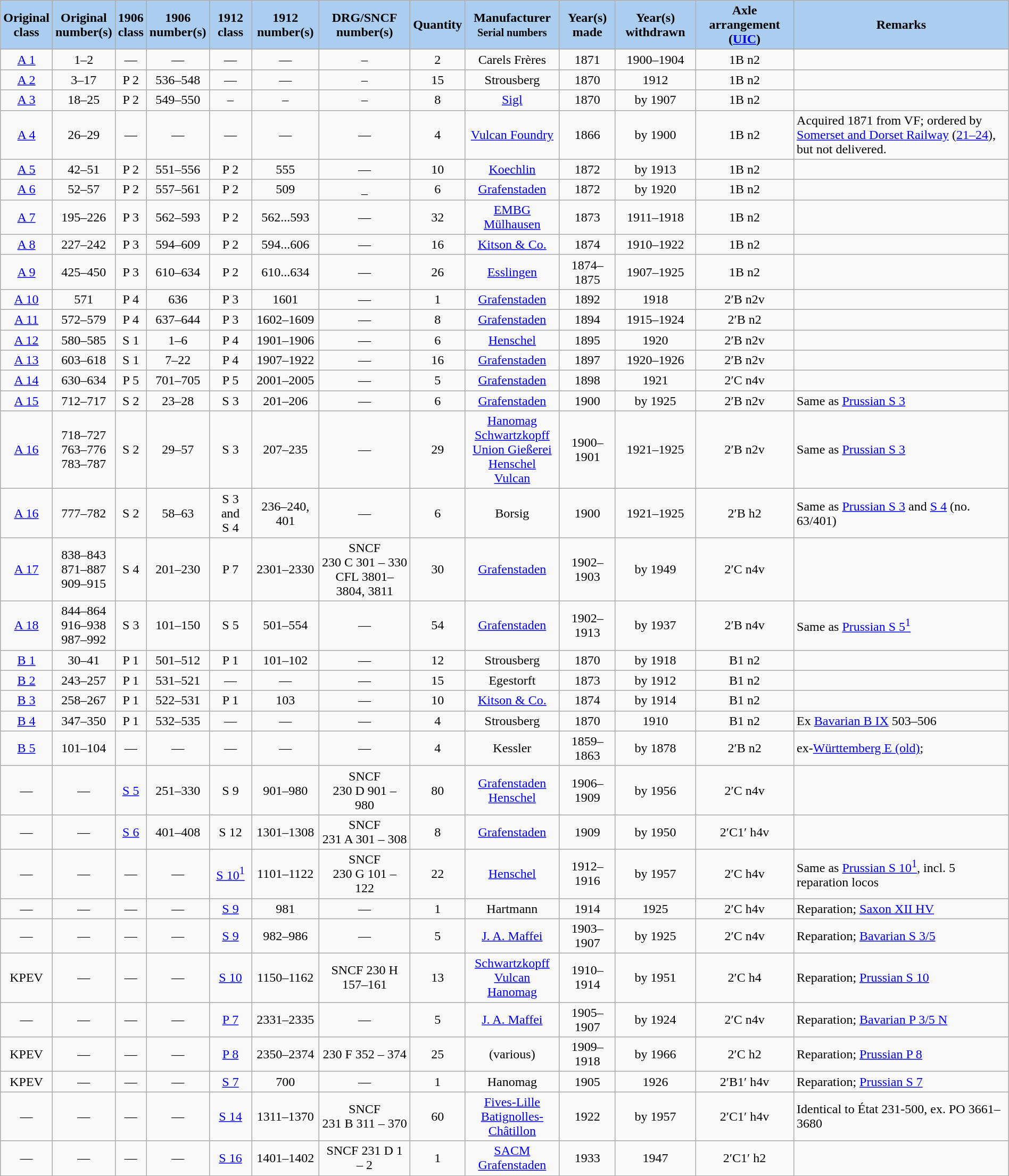<table class="wikitable"  width="100%" style=text-align:center>
<tr>
<th style="background:#abcdef">Original<br>class</th>
<th style="background:#abcdef">Original<br>number(s)</th>
<th style="background:#abcdef">1906<br>class</th>
<th style="background:#abcdef">1906<br>number(s)</th>
<th style="background:#abcdef">1912<br>class</th>
<th style="background:#abcdef">1912<br>number(s)</th>
<th style="background:#abcdef">DRG/SNCF number(s)</th>
<th style="background:#abcdef">Quantity</th>
<th style="background:#abcdef">Manufacturer<br><small>Serial numbers</small></th>
<th style="background:#abcdef">Year(s) made</th>
<th style="background:#abcdef">Year(s) withdrawn</th>
<th style="background:#abcdef">Axle arrangement (<a href='#'>UIC</a>)</th>
<th style="background:#abcdef">Remarks</th>
</tr>
<tr>
<td><a href='#'>A 1</a></td>
<td>1–2</td>
<td>—</td>
<td>—</td>
<td>—</td>
<td>—</td>
<td>–</td>
<td>2</td>
<td>Carels Frères</td>
<td>1871</td>
<td>1900–1904</td>
<td>1B n2</td>
<td align=left></td>
</tr>
<tr>
<td><a href='#'>A 2</a></td>
<td>3–17</td>
<td>P 2</td>
<td>536–548</td>
<td>—</td>
<td>—</td>
<td>–</td>
<td>15</td>
<td>Strousberg</td>
<td>1870</td>
<td>1912</td>
<td>1B n2</td>
<td align=left></td>
</tr>
<tr>
<td><a href='#'>A 3</a></td>
<td>18–25</td>
<td>P 2</td>
<td>549–550</td>
<td>–</td>
<td>–</td>
<td>–</td>
<td>8</td>
<td><a href='#'>Sigl</a></td>
<td>1870</td>
<td>by 1907</td>
<td>1B n2</td>
<td align=left></td>
</tr>
<tr>
<td><a href='#'>A 4</a></td>
<td>26–29</td>
<td>—</td>
<td>—</td>
<td>—</td>
<td>—</td>
<td>—</td>
<td>4</td>
<td><a href='#'>Vulcan Foundry</a></td>
<td>1866</td>
<td>by 1900</td>
<td>1B n2</td>
<td align=left>Acquired 1871 from VF; ordered by <a href='#'>Somerset and Dorset Railway</a> (<a href='#'>21–24</a>), but not delivered.</td>
</tr>
<tr>
<td><a href='#'>A 5</a></td>
<td>42–51</td>
<td>P 2</td>
<td>551–556</td>
<td>P 2</td>
<td>555</td>
<td>—</td>
<td>10</td>
<td><a href='#'>Koechlin</a></td>
<td>1872</td>
<td>by 1913</td>
<td>1B n2</td>
<td align=left></td>
</tr>
<tr>
<td><a href='#'>A 6</a></td>
<td>52–57</td>
<td>P 2</td>
<td>557–561</td>
<td>P 2</td>
<td>509</td>
<td>_</td>
<td>6</td>
<td><a href='#'>Grafenstaden</a></td>
<td>1872</td>
<td>by 1920</td>
<td>1B n2</td>
<td align=left></td>
</tr>
<tr>
<td><a href='#'>A 7</a></td>
<td>195–226</td>
<td>P 3</td>
<td>562–593</td>
<td>P 2</td>
<td>562...593</td>
<td>—</td>
<td>32</td>
<td><a href='#'>EMBG Mülhausen</a></td>
<td>1873</td>
<td>1911–1918</td>
<td>1B n2</td>
<td align=left></td>
</tr>
<tr>
<td><a href='#'>A 8</a></td>
<td>227–242</td>
<td>P 3</td>
<td>594–609</td>
<td>P 2</td>
<td>594...606</td>
<td>—</td>
<td>16</td>
<td><a href='#'>Kitson & Co.</a></td>
<td>1874</td>
<td>1910–1922</td>
<td>1B n2</td>
<td align=left></td>
</tr>
<tr>
<td><a href='#'>A 9</a></td>
<td>425–450</td>
<td>P 3</td>
<td>610–634</td>
<td>P 2</td>
<td>610...634</td>
<td>—</td>
<td>26</td>
<td><a href='#'>Esslingen</a></td>
<td>1874–1875</td>
<td>1907–1925</td>
<td>1B n2</td>
<td align=left></td>
</tr>
<tr>
<td><a href='#'>A 10</a></td>
<td>571</td>
<td>P 4</td>
<td>636</td>
<td>P 3</td>
<td>1601</td>
<td>—</td>
<td>1</td>
<td><a href='#'>Grafenstaden</a></td>
<td>1892</td>
<td>1918</td>
<td>2′B n2v</td>
<td align=left></td>
</tr>
<tr>
<td><a href='#'>A 11</a></td>
<td>572–579</td>
<td>P 4</td>
<td>637–644</td>
<td>P 3</td>
<td>1602–1609</td>
<td>—</td>
<td>8</td>
<td><a href='#'>Grafenstaden</a></td>
<td>1894</td>
<td>1915–1924</td>
<td>2′B n2</td>
<td align=left></td>
</tr>
<tr>
<td><a href='#'>A 12</a></td>
<td>580–585</td>
<td>S 1</td>
<td>1–6</td>
<td>P 4</td>
<td>1901–1906</td>
<td>—</td>
<td>6</td>
<td><a href='#'>Henschel</a></td>
<td>1895</td>
<td>1920</td>
<td>2′B n2v</td>
<td align=left></td>
</tr>
<tr>
<td><a href='#'>A 13</a></td>
<td>603–618</td>
<td>S 1</td>
<td>7–22</td>
<td>P 4</td>
<td>1907–1922</td>
<td>—</td>
<td>16</td>
<td><a href='#'>Grafenstaden</a></td>
<td>1897</td>
<td>1920–1926</td>
<td>2′B n2v</td>
<td align=left></td>
</tr>
<tr>
<td><a href='#'>A 14</a></td>
<td>630–634</td>
<td>P 5</td>
<td>701–705</td>
<td>P 5</td>
<td>2001–2005</td>
<td>—</td>
<td>5</td>
<td><a href='#'>Grafenstaden</a></td>
<td>1898</td>
<td>1921</td>
<td>2′C n4v</td>
<td align=left></td>
</tr>
<tr>
<td><a href='#'>A 15</a></td>
<td>712–717</td>
<td>S 2</td>
<td>23–28</td>
<td>S 3</td>
<td>201–206</td>
<td>—</td>
<td>6</td>
<td><a href='#'>Grafenstaden</a></td>
<td>1900</td>
<td>by 1925</td>
<td>2′B n2v</td>
<td align=left>Same as <a href='#'>Prussian S 3</a></td>
</tr>
<tr>
<td><a href='#'>A 16</a></td>
<td>718–727<br>763–776<br>783–787</td>
<td>S 2</td>
<td>29–57</td>
<td>S 3</td>
<td>207–235</td>
<td>—</td>
<td>29</td>
<td><a href='#'>Hanomag</a><br><a href='#'>Schwartzkopff</a><br><a href='#'>Union Gießerei</a><br><a href='#'>Henschel</a><br><a href='#'>Vulcan</a></td>
<td>1900–1901</td>
<td>1921–1925</td>
<td>2′B n2v</td>
<td align=left>Same as <a href='#'>Prussian S 3</a></td>
</tr>
<tr>
<td><a href='#'>A 16</a></td>
<td>777–782</td>
<td>S 2</td>
<td>58–63</td>
<td>S 3 and S 4</td>
<td>236–240, 401</td>
<td>—</td>
<td>6</td>
<td>Borsig</td>
<td>1900</td>
<td>1921–1925</td>
<td>2′B h2</td>
<td align=left>Same as <a href='#'>Prussian S 3</a> and <a href='#'>S 4</a> (no. 63/401)</td>
</tr>
<tr>
<td><a href='#'>A 17</a></td>
<td>838–843<br>871–887<br>909–915</td>
<td>S 4</td>
<td>201–230</td>
<td>P 7</td>
<td>2301–2330</td>
<td>SNCF 230 C 301 – 330<br>CFL 3801–3804, 3811</td>
<td>30</td>
<td><a href='#'>Grafenstaden</a></td>
<td>1902–1903</td>
<td>by 1949</td>
<td>2′C n4v</td>
<td align=left></td>
</tr>
<tr>
<td><a href='#'>A 18</a></td>
<td>844–864<br>916–938<br>987–992</td>
<td>S 3</td>
<td>101–150</td>
<td>S 5</td>
<td>501–554</td>
<td>—</td>
<td align="center">54</td>
<td><a href='#'>Grafenstaden</a></td>
<td align="center">1902–1913</td>
<td>by 1937</td>
<td>2′B n4v</td>
<td align=left>Same as <a href='#'>Prussian S 5<sup>1</sup></a></td>
</tr>
<tr>
<td><a href='#'>B 1</a></td>
<td>30–41</td>
<td>P 1</td>
<td>501–512</td>
<td>P 1</td>
<td>101–102</td>
<td>—</td>
<td>12</td>
<td>Strousberg</td>
<td>1870</td>
<td>by 1918</td>
<td>B1 n2</td>
<td align=left></td>
</tr>
<tr>
<td><a href='#'>B 2</a></td>
<td>243–257</td>
<td>P 1</td>
<td>531–521</td>
<td>—</td>
<td>—</td>
<td>—</td>
<td>15</td>
<td>Egestorft</td>
<td>1873</td>
<td>by 1912</td>
<td>B1 n2</td>
<td align=left></td>
</tr>
<tr>
<td><a href='#'>B 3</a></td>
<td>258–267</td>
<td>P 1</td>
<td>522–531</td>
<td>P 1</td>
<td>103</td>
<td>—</td>
<td>10</td>
<td><a href='#'>Kitson & Co.</a></td>
<td>1874</td>
<td>by 1914</td>
<td>B1 n2</td>
<td align=left></td>
</tr>
<tr>
<td><a href='#'>B 4</a></td>
<td>347–350</td>
<td>P 1</td>
<td>532–535</td>
<td>—</td>
<td>—</td>
<td>—</td>
<td>4</td>
<td>Strousberg</td>
<td>1870</td>
<td>1910</td>
<td>B1 n2</td>
<td align=left>Ex <a href='#'>Bavarian B IX</a> 503–506</td>
</tr>
<tr>
<td><a href='#'>B 5</a></td>
<td>101–104</td>
<td>—</td>
<td>—</td>
<td>—</td>
<td>—</td>
<td>—</td>
<td>4</td>
<td>Kessler</td>
<td>1859–1863</td>
<td>by 1878</td>
<td>2′B n2</td>
<td align=left>ex-<a href='#'>Württemberg E (old)</a>;</td>
</tr>
<tr>
<td>—</td>
<td>—</td>
<td><a href='#'>S 5</a></td>
<td>251–330</td>
<td>S 9</td>
<td>901–980</td>
<td>SNCF 230 D 901 – 980</td>
<td>80</td>
<td><a href='#'>Grafenstaden</a><br><a href='#'>Henschel</a></td>
<td>1906–1909</td>
<td>by 1956</td>
<td>2′C n4v</td>
<td align=left></td>
</tr>
<tr>
<td>—</td>
<td>—</td>
<td><a href='#'>S 6</a></td>
<td>401–408</td>
<td>S 12</td>
<td>1301–1308</td>
<td>SNCF 231 A 301 – 308</td>
<td>8</td>
<td><a href='#'>Grafenstaden</a></td>
<td>1909</td>
<td>by 1950</td>
<td>2′C1′ h4v</td>
<td align=left></td>
</tr>
<tr>
<td>—</td>
<td>—</td>
<td>—</td>
<td>—</td>
<td><a href='#'>S 10<sup>1</sup></a></td>
<td>1101–1122</td>
<td>SNCF 230 G 101 – 122</td>
<td>22</td>
<td><a href='#'>Henschel</a></td>
<td>1912–1916</td>
<td>by 1957</td>
<td>2′C h4v</td>
<td align=left>Same as <a href='#'>Prussian S 10<sup>1</sup></a>, incl. 5 reparation locos</td>
</tr>
<tr>
<td>—</td>
<td>—</td>
<td>—</td>
<td>—</td>
<td><a href='#'>S 9</a></td>
<td>981</td>
<td>—</td>
<td>1</td>
<td>Hartmann</td>
<td>1914</td>
<td>1925</td>
<td>2′C h4v</td>
<td align=left>Reparation; <a href='#'>Saxon XII HV</a></td>
</tr>
<tr>
<td>—</td>
<td>—</td>
<td>—</td>
<td>—</td>
<td><a href='#'>S 9</a></td>
<td>982–986</td>
<td>—</td>
<td>5</td>
<td><a href='#'>J. A. Maffei</a></td>
<td>1903–1907</td>
<td>by 1925</td>
<td>2′C n4v</td>
<td align=left>Reparation; <a href='#'>Bavarian S 3/5</a></td>
</tr>
<tr>
<td>KPEV</td>
<td>—</td>
<td>—</td>
<td>—</td>
<td><a href='#'>S 10</a></td>
<td>1150–1162</td>
<td>SNCF 230 H 157–161</td>
<td>13</td>
<td><a href='#'>Schwartzkopff</a><br><a href='#'>Vulcan</a><br><a href='#'>Hanomag</a></td>
<td>1910–1914</td>
<td>by 1951</td>
<td>2′C h4</td>
<td align=left>Reparation; <a href='#'>Prussian S 10</a></td>
</tr>
<tr>
<td>—</td>
<td>—</td>
<td>—</td>
<td>—</td>
<td><a href='#'>P 7</a></td>
<td>2331–2335</td>
<td>—</td>
<td>5</td>
<td><a href='#'>J. A. Maffei</a></td>
<td>1905–1907</td>
<td>by 1924</td>
<td>2′C n4v</td>
<td align=left>Reparation; <a href='#'>Bavarian P 3/5 N</a></td>
</tr>
<tr>
<td>KPEV</td>
<td>—</td>
<td>—</td>
<td>—</td>
<td><a href='#'>P 8</a></td>
<td>2350–2374</td>
<td>230 F 352 – 374</td>
<td>25</td>
<td>(various)</td>
<td>1909–1918</td>
<td>by 1966</td>
<td>2′C h2</td>
<td align=left>Reparation; <a href='#'>Prussian P 8</a></td>
</tr>
<tr>
<td>KPEV</td>
<td>—</td>
<td>—</td>
<td>—</td>
<td><a href='#'>S 7</a></td>
<td>700</td>
<td>—</td>
<td>1</td>
<td>Hanomag</td>
<td>1905</td>
<td>1926</td>
<td>2′B1′ h4v</td>
<td align=left>Reparation; <a href='#'>Prussian S 7</a></td>
</tr>
<tr>
<td>—</td>
<td>—</td>
<td>—</td>
<td>—</td>
<td><a href='#'>S 14</a></td>
<td>1311–1370</td>
<td>SNCF 231 B 311 – 370</td>
<td>60</td>
<td><a href='#'>Fives-Lille</a><br><a href='#'>Batignolles-Châtillon</a></td>
<td>1922</td>
<td>by 1957</td>
<td>2′C1′ h4v</td>
<td align=left>Identical to État 231-500, ex. PO 3661–3680</td>
</tr>
<tr>
<td>—</td>
<td>—</td>
<td>—</td>
<td>—</td>
<td><a href='#'>S 16</a></td>
<td>1401–1402</td>
<td>SNCF 231 D 1 – 2</td>
<td>1</td>
<td><a href='#'>SACM Grafenstaden</a></td>
<td>1933</td>
<td>1947</td>
<td>2′C1′ h2</td>
<td align=left></td>
</tr>
</table>
